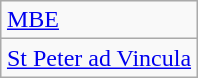<table class="wikitable" border="1" style="margin-left: auto; margin-right: auto; border: none;">
<tr>
<td> <a href='#'>MBE</a></td>
</tr>
<tr>
<td><a href='#'>St Peter ad Vincula</a></td>
</tr>
</table>
